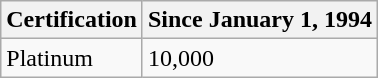<table class="wikitable">
<tr>
<th>Certification</th>
<th>Since January 1, 1994</th>
</tr>
<tr>
<td>Platinum</td>
<td>10,000</td>
</tr>
</table>
